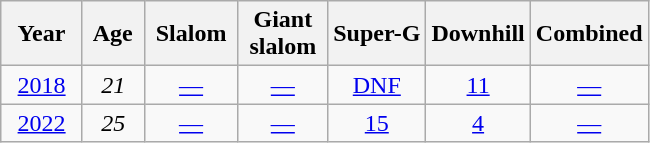<table class=wikitable style="text-align:center">
<tr>
<th>  Year  </th>
<th> Age </th>
<th> Slalom </th>
<th> Giant <br> slalom </th>
<th>Super-G</th>
<th>Downhill</th>
<th>Combined</th>
</tr>
<tr>
<td><a href='#'>2018</a></td>
<td><em>21</em></td>
<td><a href='#'>—</a></td>
<td><a href='#'>—</a></td>
<td><a href='#'>DNF</a></td>
<td><a href='#'>11</a></td>
<td><a href='#'>—</a></td>
</tr>
<tr>
<td><a href='#'>2022</a></td>
<td><em>25</em></td>
<td><a href='#'>—</a></td>
<td><a href='#'>—</a></td>
<td><a href='#'>15</a></td>
<td><a href='#'>4</a></td>
<td><a href='#'>—</a></td>
</tr>
</table>
